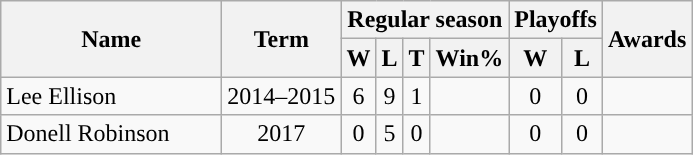<table class="wikitable" style="text-align:center">
<tr>
<th rowspan="2" style="width:140px;">Name</th>
<th rowspan="2">Term</th>
<th colspan="4">Regular season</th>
<th colspan="2">Playoffs</th>
<th rowspan="2">Awards</th>
</tr>
<tr>
<th>W</th>
<th>L</th>
<th>T</th>
<th>Win%</th>
<th>W</th>
<th>L</th>
</tr>
<tr>
<td align=left>Lee Ellison</td>
<td>2014–2015</td>
<td>6</td>
<td>9</td>
<td>1</td>
<td></td>
<td>0</td>
<td>0</td>
<td align=left></td>
</tr>
<tr>
<td align=left>Donell Robinson</td>
<td>2017</td>
<td>0</td>
<td>5</td>
<td>0</td>
<td></td>
<td>0</td>
<td>0</td>
<td align=left></td>
</tr>
</table>
